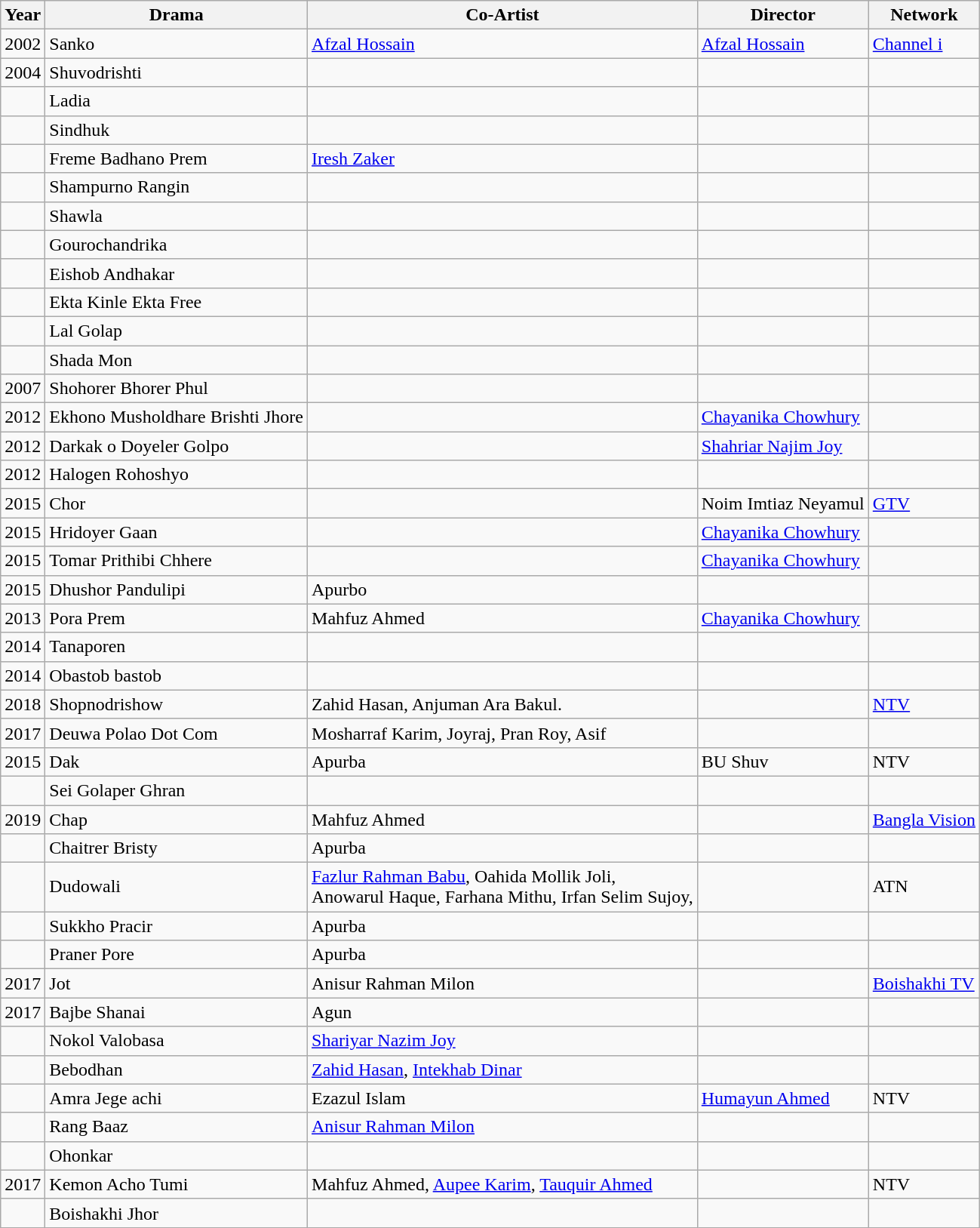<table class="wikitable">
<tr>
<th>Year</th>
<th>Drama</th>
<th>Co-Artist</th>
<th>Director</th>
<th>Network</th>
</tr>
<tr>
<td>2002</td>
<td>Sanko</td>
<td><a href='#'>Afzal Hossain</a></td>
<td><a href='#'>Afzal Hossain</a></td>
<td><a href='#'>Channel i</a></td>
</tr>
<tr>
<td>2004</td>
<td>Shuvodrishti</td>
<td></td>
<td></td>
<td></td>
</tr>
<tr>
<td></td>
<td>Ladia</td>
<td></td>
<td></td>
<td></td>
</tr>
<tr>
<td></td>
<td>Sindhuk</td>
<td></td>
<td></td>
<td></td>
</tr>
<tr>
<td></td>
<td>Freme Badhano Prem</td>
<td><a href='#'>Iresh Zaker</a></td>
<td></td>
<td></td>
</tr>
<tr>
<td></td>
<td>Shampurno Rangin</td>
<td></td>
<td></td>
<td></td>
</tr>
<tr>
<td></td>
<td>Shawla</td>
<td></td>
<td></td>
<td></td>
</tr>
<tr>
<td></td>
<td>Gourochandrika</td>
<td></td>
<td></td>
<td></td>
</tr>
<tr>
<td></td>
<td>Eishob Andhakar</td>
<td></td>
<td></td>
<td></td>
</tr>
<tr>
<td></td>
<td>Ekta Kinle Ekta Free</td>
<td></td>
<td></td>
<td></td>
</tr>
<tr>
<td></td>
<td>Lal Golap</td>
<td></td>
<td></td>
<td></td>
</tr>
<tr>
<td></td>
<td>Shada Mon</td>
<td></td>
<td></td>
<td></td>
</tr>
<tr>
<td>2007</td>
<td>Shohorer Bhorer Phul</td>
<td></td>
<td></td>
<td></td>
</tr>
<tr>
<td>2012</td>
<td>Ekhono Musholdhare Brishti Jhore</td>
<td></td>
<td><a href='#'>Chayanika Chowhury</a></td>
<td></td>
</tr>
<tr>
<td>2012</td>
<td>Darkak o Doyeler Golpo</td>
<td></td>
<td><a href='#'>Shahriar Najim Joy</a></td>
<td></td>
</tr>
<tr>
<td>2012</td>
<td>Halogen Rohoshyo</td>
<td></td>
<td></td>
<td></td>
</tr>
<tr>
<td>2015</td>
<td>Chor</td>
<td></td>
<td>Noim Imtiaz Neyamul</td>
<td><a href='#'>GTV</a></td>
</tr>
<tr>
<td>2015</td>
<td>Hridoyer Gaan</td>
<td></td>
<td><a href='#'>Chayanika Chowhury</a></td>
<td></td>
</tr>
<tr>
<td>2015</td>
<td>Tomar Prithibi Chhere</td>
<td></td>
<td><a href='#'>Chayanika Chowhury</a></td>
<td></td>
</tr>
<tr>
<td>2015</td>
<td>Dhushor Pandulipi</td>
<td>Apurbo</td>
<td></td>
<td></td>
</tr>
<tr>
<td>2013</td>
<td>Pora Prem</td>
<td>Mahfuz Ahmed</td>
<td><a href='#'>Chayanika Chowhury</a></td>
<td></td>
</tr>
<tr>
<td>2014</td>
<td>Tanaporen</td>
<td></td>
<td></td>
<td></td>
</tr>
<tr>
<td>2014</td>
<td>Obastob bastob</td>
<td></td>
<td></td>
<td></td>
</tr>
<tr>
<td>2018</td>
<td>Shopnodrishow</td>
<td>Zahid Hasan, Anjuman Ara Bakul.</td>
<td></td>
<td><a href='#'>NTV</a></td>
</tr>
<tr>
<td>2017</td>
<td>Deuwa Polao Dot Com</td>
<td>Mosharraf Karim, Joyraj, Pran Roy, Asif</td>
<td></td>
<td></td>
</tr>
<tr>
<td>2015</td>
<td>Dak</td>
<td>Apurba</td>
<td>BU Shuv</td>
<td>NTV</td>
</tr>
<tr>
<td></td>
<td>Sei Golaper Ghran</td>
<td></td>
<td></td>
<td></td>
</tr>
<tr>
<td>2019</td>
<td>Chap</td>
<td>Mahfuz Ahmed</td>
<td></td>
<td><a href='#'>Bangla Vision</a></td>
</tr>
<tr>
<td></td>
<td>Chaitrer Bristy</td>
<td>Apurba</td>
<td></td>
<td></td>
</tr>
<tr>
<td></td>
<td>Dudowali</td>
<td><a href='#'>Fazlur Rahman Babu</a>, Oahida Mollik Joli,<br>Anowarul Haque, Farhana Mithu, Irfan Selim Sujoy,</td>
<td></td>
<td>ATN</td>
</tr>
<tr>
<td></td>
<td>Sukkho Pracir</td>
<td>Apurba</td>
<td></td>
<td></td>
</tr>
<tr>
<td></td>
<td>Praner Pore</td>
<td>Apurba</td>
<td></td>
<td></td>
</tr>
<tr>
<td>2017</td>
<td>Jot</td>
<td>Anisur Rahman Milon</td>
<td></td>
<td><a href='#'>Boishakhi TV</a></td>
</tr>
<tr>
<td>2017</td>
<td>Bajbe Shanai</td>
<td>Agun</td>
<td></td>
<td></td>
</tr>
<tr>
<td></td>
<td>Nokol Valobasa</td>
<td><a href='#'>Shariyar Nazim Joy</a></td>
<td></td>
<td></td>
</tr>
<tr>
<td></td>
<td>Bebodhan</td>
<td><a href='#'>Zahid Hasan</a>, <a href='#'>Intekhab Dinar</a></td>
<td></td>
<td></td>
</tr>
<tr>
<td></td>
<td>Amra Jege achi</td>
<td>Ezazul Islam</td>
<td><a href='#'>Humayun Ahmed</a></td>
<td>NTV</td>
</tr>
<tr>
<td></td>
<td>Rang Baaz</td>
<td><a href='#'>Anisur Rahman Milon</a></td>
<td></td>
<td></td>
</tr>
<tr>
<td></td>
<td>Ohonkar</td>
<td></td>
<td></td>
<td></td>
</tr>
<tr>
<td>2017</td>
<td>Kemon Acho Tumi</td>
<td>Mahfuz Ahmed, <a href='#'>Aupee Karim</a>, <a href='#'>Tauquir Ahmed</a></td>
<td></td>
<td>NTV</td>
</tr>
<tr>
<td></td>
<td>Boishakhi Jhor</td>
<td></td>
<td></td>
<td></td>
</tr>
</table>
